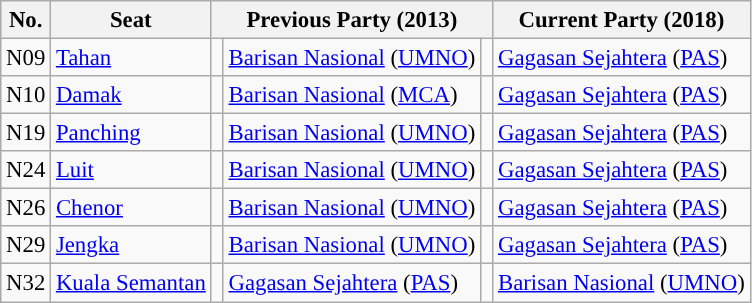<table class="wikitable sortable" style="font-size:95%;">
<tr>
<th scope="col">No.</th>
<th scope="col">Seat</th>
<th colspan="3" scope="col">Previous Party (2013)</th>
<th colspan="3" scope="col">Current Party (2018)</th>
</tr>
<tr>
<td>N09</td>
<td> <a href='#'>Tahan</a></td>
<td width="1"></td>
<td><a href='#'>Barisan Nasional</a> (<a href='#'>UMNO</a>)</td>
<td width="1"></td>
<td><a href='#'>Gagasan Sejahtera</a> (<a href='#'>PAS</a>)</td>
</tr>
<tr>
<td>N10</td>
<td> <a href='#'>Damak</a></td>
<td width="1"></td>
<td><a href='#'>Barisan Nasional</a> (<a href='#'>MCA</a>)</td>
<td width="1"></td>
<td><a href='#'>Gagasan Sejahtera</a> (<a href='#'>PAS</a>)</td>
</tr>
<tr>
<td>N19</td>
<td> <a href='#'>Panching</a></td>
<td width="1"></td>
<td><a href='#'>Barisan Nasional</a> (<a href='#'>UMNO</a>)</td>
<td width="1"></td>
<td><a href='#'>Gagasan Sejahtera</a> (<a href='#'>PAS</a>)</td>
</tr>
<tr>
<td>N24</td>
<td> <a href='#'>Luit</a></td>
<td width="1"></td>
<td><a href='#'>Barisan Nasional</a> (<a href='#'>UMNO</a>)</td>
<td width="1"></td>
<td><a href='#'>Gagasan Sejahtera</a> (<a href='#'>PAS</a>)</td>
</tr>
<tr>
<td>N26</td>
<td> <a href='#'>Chenor</a></td>
<td width="1"></td>
<td><a href='#'>Barisan Nasional</a> (<a href='#'>UMNO</a>)</td>
<td width="1"></td>
<td><a href='#'>Gagasan Sejahtera</a> (<a href='#'>PAS</a>)</td>
</tr>
<tr>
<td>N29</td>
<td> <a href='#'>Jengka</a></td>
<td width="1"></td>
<td><a href='#'>Barisan Nasional</a> (<a href='#'>UMNO</a>)</td>
<td width="1"></td>
<td><a href='#'>Gagasan Sejahtera</a> (<a href='#'>PAS</a>)</td>
</tr>
<tr>
<td>N32</td>
<td> <a href='#'>Kuala Semantan</a></td>
<td width="1"></td>
<td><a href='#'>Gagasan Sejahtera</a> (<a href='#'>PAS</a>)</td>
<td width="1"></td>
<td><a href='#'>Barisan Nasional</a> (<a href='#'>UMNO</a>)</td>
</tr>
</table>
